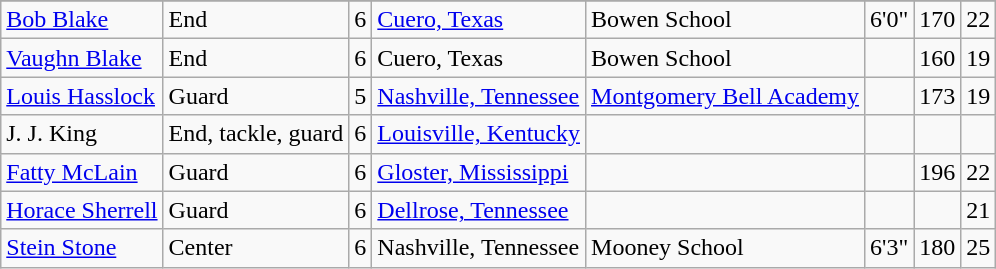<table class="wikitable">
<tr>
</tr>
<tr>
<td><a href='#'>Bob Blake</a></td>
<td>End</td>
<td>6</td>
<td><a href='#'>Cuero, Texas</a></td>
<td>Bowen School</td>
<td>6'0"</td>
<td>170</td>
<td>22</td>
</tr>
<tr>
<td><a href='#'>Vaughn Blake</a></td>
<td>End</td>
<td>6</td>
<td>Cuero, Texas</td>
<td>Bowen School</td>
<td></td>
<td>160</td>
<td>19</td>
</tr>
<tr>
<td><a href='#'>Louis Hasslock</a></td>
<td>Guard</td>
<td>5</td>
<td><a href='#'>Nashville, Tennessee</a></td>
<td><a href='#'>Montgomery Bell Academy</a></td>
<td></td>
<td>173</td>
<td>19</td>
</tr>
<tr>
<td>J. J. King</td>
<td>End, tackle, guard</td>
<td>6</td>
<td><a href='#'>Louisville, Kentucky</a></td>
<td></td>
<td></td>
<td></td>
<td></td>
</tr>
<tr>
<td><a href='#'>Fatty McLain</a></td>
<td>Guard</td>
<td>6</td>
<td><a href='#'>Gloster, Mississippi</a></td>
<td></td>
<td></td>
<td>196</td>
<td>22</td>
</tr>
<tr>
<td><a href='#'>Horace Sherrell</a></td>
<td>Guard</td>
<td>6</td>
<td><a href='#'>Dellrose, Tennessee</a></td>
<td></td>
<td></td>
<td></td>
<td>21</td>
</tr>
<tr>
<td><a href='#'>Stein Stone</a></td>
<td>Center</td>
<td>6</td>
<td>Nashville, Tennessee</td>
<td>Mooney School</td>
<td>6'3"</td>
<td>180</td>
<td>25</td>
</tr>
</table>
